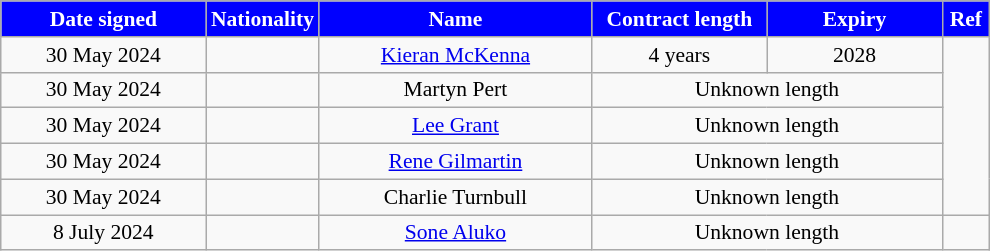<table class="wikitable"  style="text-align:center; font-size:90%; ">
<tr>
<th style="background:#0000FF; color:#FFFFFF; width:130px;">Date signed</th>
<th style="background:#0000FF; color:#FFFFFF; width:50px;">Nationality</th>
<th style="background:#0000FF; color:#FFFFFF; width:175px;">Name</th>
<th style="background:#0000FF; color:#FFFFFF; width:110px;">Contract length</th>
<th style="background:#0000FF; color:#FFFFFF; width:110px;">Expiry</th>
<th style="background:#0000FF; color:#FFFFFF; width:25px;">Ref</th>
</tr>
<tr>
<td>30 May 2024</td>
<td></td>
<td><a href='#'>Kieran McKenna</a></td>
<td>4 years</td>
<td>2028</td>
<td rowspan=5></td>
</tr>
<tr>
<td>30 May 2024</td>
<td></td>
<td>Martyn Pert</td>
<td colspan=2>Unknown length</td>
</tr>
<tr>
<td>30 May 2024</td>
<td></td>
<td><a href='#'>Lee Grant</a></td>
<td colspan=2>Unknown length</td>
</tr>
<tr>
<td>30 May 2024</td>
<td></td>
<td><a href='#'>Rene Gilmartin</a></td>
<td colspan=2>Unknown length</td>
</tr>
<tr>
<td>30 May 2024</td>
<td></td>
<td>Charlie Turnbull</td>
<td colspan=2>Unknown length</td>
</tr>
<tr>
<td>8 July 2024</td>
<td></td>
<td><a href='#'>Sone Aluko</a></td>
<td colspan=2>Unknown length</td>
<td></td>
</tr>
</table>
